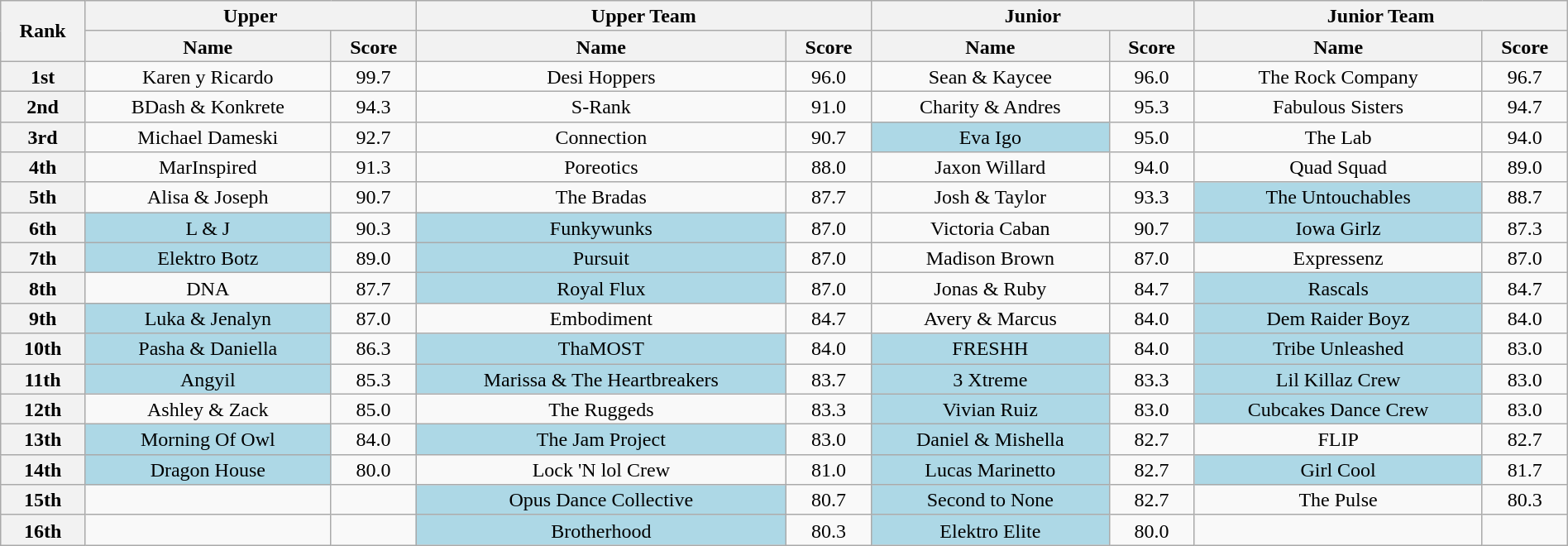<table class="wikitable" style="text-align:center; line-height:17px; width:100%;">
<tr>
<th scope="col" rowspan="2">Rank</th>
<th scope="col" colspan="2">Upper</th>
<th scope="col" colspan="2">Upper Team</th>
<th scope="col" colspan="2">Junior</th>
<th scope="col" colspan="2">Junior Team</th>
</tr>
<tr>
<th scope="col">Name</th>
<th scope="col">Score</th>
<th scope="col">Name</th>
<th scope="col">Score</th>
<th scope="col">Name</th>
<th scope="col">Score</th>
<th scope="col">Name</th>
<th scope="col">Score</th>
</tr>
<tr>
<th scope="row">1st</th>
<td>Karen y Ricardo</td>
<td>99.7</td>
<td>Desi Hoppers</td>
<td>96.0</td>
<td>Sean & Kaycee</td>
<td>96.0</td>
<td>The Rock Company</td>
<td>96.7</td>
</tr>
<tr>
<th scope="row">2nd</th>
<td>BDash & Konkrete</td>
<td>94.3</td>
<td>S-Rank</td>
<td>91.0</td>
<td>Charity & Andres</td>
<td>95.3</td>
<td>Fabulous Sisters</td>
<td>94.7</td>
</tr>
<tr>
<th scope="row">3rd</th>
<td>Michael Dameski</td>
<td>92.7</td>
<td>Connection</td>
<td>90.7</td>
<td style="color:black; background:LightBlue;">Eva Igo</td>
<td>95.0</td>
<td>The Lab</td>
<td>94.0</td>
</tr>
<tr>
<th scope="row">4th</th>
<td>MarInspired</td>
<td>91.3</td>
<td>Poreotics</td>
<td>88.0</td>
<td>Jaxon Willard</td>
<td>94.0</td>
<td>Quad Squad</td>
<td>89.0</td>
</tr>
<tr>
<th scope="row">5th</th>
<td>Alisa & Joseph</td>
<td>90.7</td>
<td>The Bradas</td>
<td>87.7</td>
<td>Josh & Taylor</td>
<td>93.3</td>
<td style="color:black; background:LightBlue;">The Untouchables</td>
<td>88.7</td>
</tr>
<tr>
<th scope="row">6th</th>
<td style="color:black; background:LightBlue;">L & J</td>
<td>90.3</td>
<td style="color:black; background:LightBlue;">Funkywunks</td>
<td>87.0</td>
<td>Victoria Caban</td>
<td>90.7</td>
<td style="color:black; background:LightBlue;">Iowa Girlz</td>
<td>87.3</td>
</tr>
<tr>
<th scope="row">7th</th>
<td style="color:black; background:LightBlue;">Elektro Botz</td>
<td>89.0</td>
<td style="color:black; background:LightBlue;">Pursuit</td>
<td>87.0</td>
<td>Madison Brown</td>
<td>87.0</td>
<td>Expressenz</td>
<td>87.0</td>
</tr>
<tr>
<th scope="row">8th</th>
<td>DNA</td>
<td>87.7</td>
<td style="color:black; background:LightBlue;">Royal Flux</td>
<td>87.0</td>
<td>Jonas & Ruby</td>
<td>84.7</td>
<td style="color:black; background:LightBlue;">Rascals</td>
<td>84.7</td>
</tr>
<tr>
<th scope="row">9th</th>
<td style="color:black; background:LightBlue;">Luka & Jenalyn</td>
<td>87.0</td>
<td>Embodiment</td>
<td>84.7</td>
<td>Avery & Marcus</td>
<td>84.0</td>
<td style="color:black; background:LightBlue;">Dem Raider Boyz</td>
<td>84.0</td>
</tr>
<tr>
<th scope="row">10th</th>
<td style="color:black; background:LightBlue;">Pasha & Daniella</td>
<td>86.3</td>
<td style="color:black; background:LightBlue;">ThaMOST</td>
<td>84.0</td>
<td style="color:black; background:LightBlue;">FRESHH</td>
<td>84.0</td>
<td style="color:black; background:LightBlue;">Tribe Unleashed</td>
<td>83.0</td>
</tr>
<tr>
<th scope="row">11th</th>
<td style="color:black; background:LightBlue;">Angyil</td>
<td>85.3</td>
<td style="color:black; background:LightBlue;">Marissa & The Heartbreakers</td>
<td>83.7</td>
<td style="color:black; background:LightBlue;">3 Xtreme</td>
<td>83.3</td>
<td style="color:black; background:LightBlue;">Lil Killaz Crew</td>
<td>83.0</td>
</tr>
<tr>
<th scope="row">12th</th>
<td>Ashley & Zack</td>
<td>85.0</td>
<td>The Ruggeds</td>
<td>83.3</td>
<td style="color:black; background:LightBlue;">Vivian Ruiz</td>
<td>83.0</td>
<td style="color:black; background:LightBlue;">Cubcakes Dance Crew</td>
<td>83.0</td>
</tr>
<tr>
<th scope="row">13th</th>
<td style="color:black; background:LightBlue;">Morning Of Owl</td>
<td>84.0</td>
<td style="color:black; background:LightBlue;">The Jam Project</td>
<td>83.0</td>
<td style="color:black; background:LightBlue;">Daniel & Mishella</td>
<td>82.7</td>
<td>FLIP</td>
<td>82.7</td>
</tr>
<tr>
<th scope="row">14th</th>
<td style="color:black; background:LightBlue;">Dragon House</td>
<td>80.0</td>
<td>Lock 'N lol Crew</td>
<td>81.0</td>
<td style="color:black; background:LightBlue;">Lucas Marinetto</td>
<td>82.7</td>
<td style="color:black; background:LightBlue;">Girl Cool</td>
<td>81.7</td>
</tr>
<tr>
<th scope="row">15th</th>
<td></td>
<td></td>
<td style="color:black; background:LightBlue;">Opus Dance Collective</td>
<td>80.7</td>
<td style="color:black; background:LightBlue;">Second to None</td>
<td>82.7</td>
<td>The Pulse</td>
<td>80.3</td>
</tr>
<tr>
<th scope="row">16th</th>
<td></td>
<td></td>
<td style="color:black; background:LightBlue;">Brotherhood</td>
<td>80.3</td>
<td style="color:black; background:LightBlue;">Elektro Elite</td>
<td>80.0</td>
<td></td>
<td></td>
</tr>
</table>
